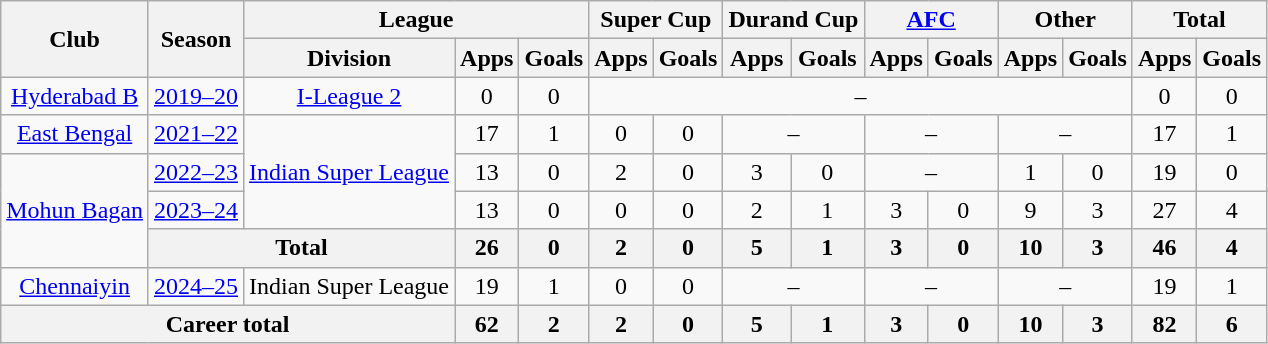<table class="wikitable" style="text-align: center;">
<tr>
<th rowspan="2">Club</th>
<th rowspan="2">Season</th>
<th colspan="3">League</th>
<th colspan="2">Super Cup</th>
<th colspan="2">Durand Cup</th>
<th colspan="2"><a href='#'>AFC</a></th>
<th colspan="2">Other</th>
<th colspan="2">Total</th>
</tr>
<tr>
<th>Division</th>
<th>Apps</th>
<th>Goals</th>
<th>Apps</th>
<th>Goals</th>
<th>Apps</th>
<th>Goals</th>
<th>Apps</th>
<th>Goals</th>
<th>Apps</th>
<th>Goals</th>
<th>Apps</th>
<th>Goals</th>
</tr>
<tr>
<td><a href='#'>Hyderabad B</a></td>
<td><a href='#'>2019–20</a></td>
<td><a href='#'>I-League 2</a></td>
<td>0</td>
<td>0</td>
<td colspan="8">–</td>
<td>0</td>
<td>0</td>
</tr>
<tr>
<td><a href='#'>East Bengal</a></td>
<td><a href='#'>2021–22</a></td>
<td rowspan="3"><a href='#'>Indian Super League</a></td>
<td>17</td>
<td>1</td>
<td>0</td>
<td>0</td>
<td colspan="2">–</td>
<td colspan="2">–</td>
<td colspan="2">–</td>
<td>17</td>
<td>1</td>
</tr>
<tr>
<td rowspan="3"><a href='#'>Mohun Bagan</a></td>
<td><a href='#'>2022–23</a></td>
<td>13</td>
<td>0</td>
<td>2</td>
<td>0</td>
<td>3</td>
<td>0</td>
<td colspan="2">–</td>
<td>1</td>
<td>0</td>
<td>19</td>
<td>0</td>
</tr>
<tr>
<td><a href='#'>2023–24</a></td>
<td>13</td>
<td>0</td>
<td>0</td>
<td>0</td>
<td>2</td>
<td>1</td>
<td>3</td>
<td>0</td>
<td>9</td>
<td>3</td>
<td>27</td>
<td>4</td>
</tr>
<tr>
<th colspan="2">Total</th>
<th>26</th>
<th>0</th>
<th>2</th>
<th>0</th>
<th>5</th>
<th>1</th>
<th>3</th>
<th>0</th>
<th>10</th>
<th>3</th>
<th>46</th>
<th>4</th>
</tr>
<tr>
<td><a href='#'>Chennaiyin</a></td>
<td><a href='#'>2024–25</a></td>
<td>Indian Super League</td>
<td>19</td>
<td>1</td>
<td>0</td>
<td>0</td>
<td colspan="2">–</td>
<td colspan="2">–</td>
<td colspan="2">–</td>
<td>19</td>
<td>1</td>
</tr>
<tr>
<th colspan="3">Career total</th>
<th>62</th>
<th>2</th>
<th>2</th>
<th>0</th>
<th>5</th>
<th>1</th>
<th>3</th>
<th>0</th>
<th>10</th>
<th>3</th>
<th>82</th>
<th>6</th>
</tr>
</table>
